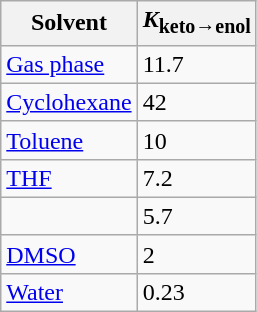<table class="wikitable" style="float: left; margin: 1em;">
<tr>
<th>Solvent</th>
<th><em>K</em><sub>keto→enol</sub></th>
</tr>
<tr>
<td><a href='#'>Gas phase</a></td>
<td>11.7</td>
</tr>
<tr>
<td><a href='#'>Cyclohexane</a></td>
<td>42</td>
</tr>
<tr>
<td><a href='#'>Toluene</a></td>
<td>10</td>
</tr>
<tr>
<td><a href='#'>THF</a></td>
<td>7.2</td>
</tr>
<tr>
<td><a href='#'></a></td>
<td>5.7</td>
</tr>
<tr>
<td><a href='#'>DMSO</a></td>
<td>2</td>
</tr>
<tr>
<td><a href='#'>Water</a></td>
<td>0.23</td>
</tr>
</table>
